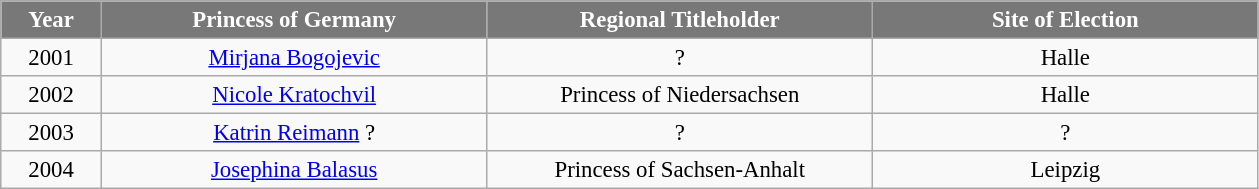<table class="wikitable sortable" style="font-size: 95%; text-align:center">
<tr>
<th width="60" style="background-color:#787878;color:#FFFFFF;">Year</th>
<th width="250" style="background-color:#787878;color:#FFFFFF;">Princess of Germany</th>
<th width="250" style="background-color:#787878;color:#FFFFFF;">Regional Titleholder</th>
<th width="250" style="background-color:#787878;color:#FFFFFF;">Site of Election</th>
</tr>
<tr>
<td>2001</td>
<td><a href='#'>Mirjana Bogojevic</a></td>
<td>?</td>
<td>Halle</td>
</tr>
<tr>
<td>2002</td>
<td><a href='#'>Nicole Kratochvil</a></td>
<td> Princess of Niedersachsen</td>
<td>Halle</td>
</tr>
<tr>
<td>2003</td>
<td><a href='#'>Katrin Reimann</a> ?</td>
<td>?</td>
<td>?</td>
</tr>
<tr>
<td>2004</td>
<td><a href='#'>Josephina Balasus</a></td>
<td> Princess of Sachsen-Anhalt</td>
<td>Leipzig</td>
</tr>
</table>
